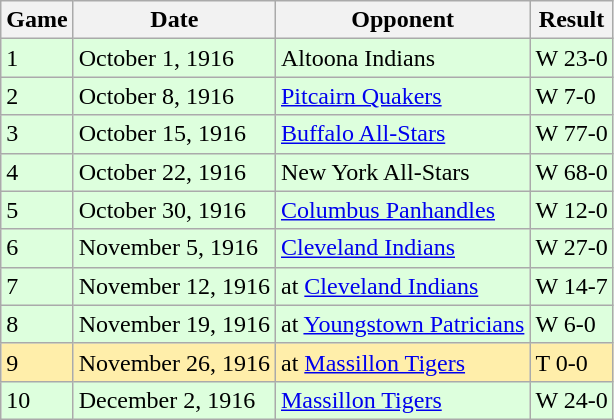<table class="wikitable">
<tr>
<th>Game</th>
<th>Date</th>
<th>Opponent</th>
<th>Result</th>
</tr>
<tr style="background: #ddffdd;">
<td>1</td>
<td>October 1, 1916</td>
<td>Altoona Indians</td>
<td>W 23-0</td>
</tr>
<tr style="background: #ddffdd;">
<td>2</td>
<td>October 8, 1916</td>
<td><a href='#'>Pitcairn Quakers</a></td>
<td>W 7-0</td>
</tr>
<tr style="background: #ddffdd;">
<td>3</td>
<td>October 15, 1916</td>
<td><a href='#'>Buffalo All-Stars</a></td>
<td>W 77-0</td>
</tr>
<tr style="background: #ddffdd;">
<td>4</td>
<td>October 22, 1916</td>
<td>New York All-Stars</td>
<td>W 68-0</td>
</tr>
<tr style="background: #ddffdd;">
<td>5</td>
<td>October 30, 1916</td>
<td><a href='#'>Columbus Panhandles</a></td>
<td>W 12-0</td>
</tr>
<tr style="background: #ddffdd;">
<td>6</td>
<td>November 5, 1916</td>
<td><a href='#'>Cleveland Indians</a></td>
<td>W 27-0</td>
</tr>
<tr style="background: #ddffdd;">
<td>7</td>
<td>November 12, 1916</td>
<td>at <a href='#'>Cleveland Indians</a></td>
<td>W 14-7</td>
</tr>
<tr style="background: #ddffdd;">
<td>8</td>
<td>November 19, 1916</td>
<td>at <a href='#'>Youngstown Patricians</a></td>
<td>W 6-0</td>
</tr>
<tr style="background: #ffeeaa;">
<td>9</td>
<td>November 26, 1916</td>
<td>at <a href='#'>Massillon Tigers</a></td>
<td>T 0-0</td>
</tr>
<tr style="background: #ddffdd;">
<td>10</td>
<td>December 2, 1916</td>
<td><a href='#'>Massillon Tigers</a></td>
<td>W 24-0</td>
</tr>
</table>
